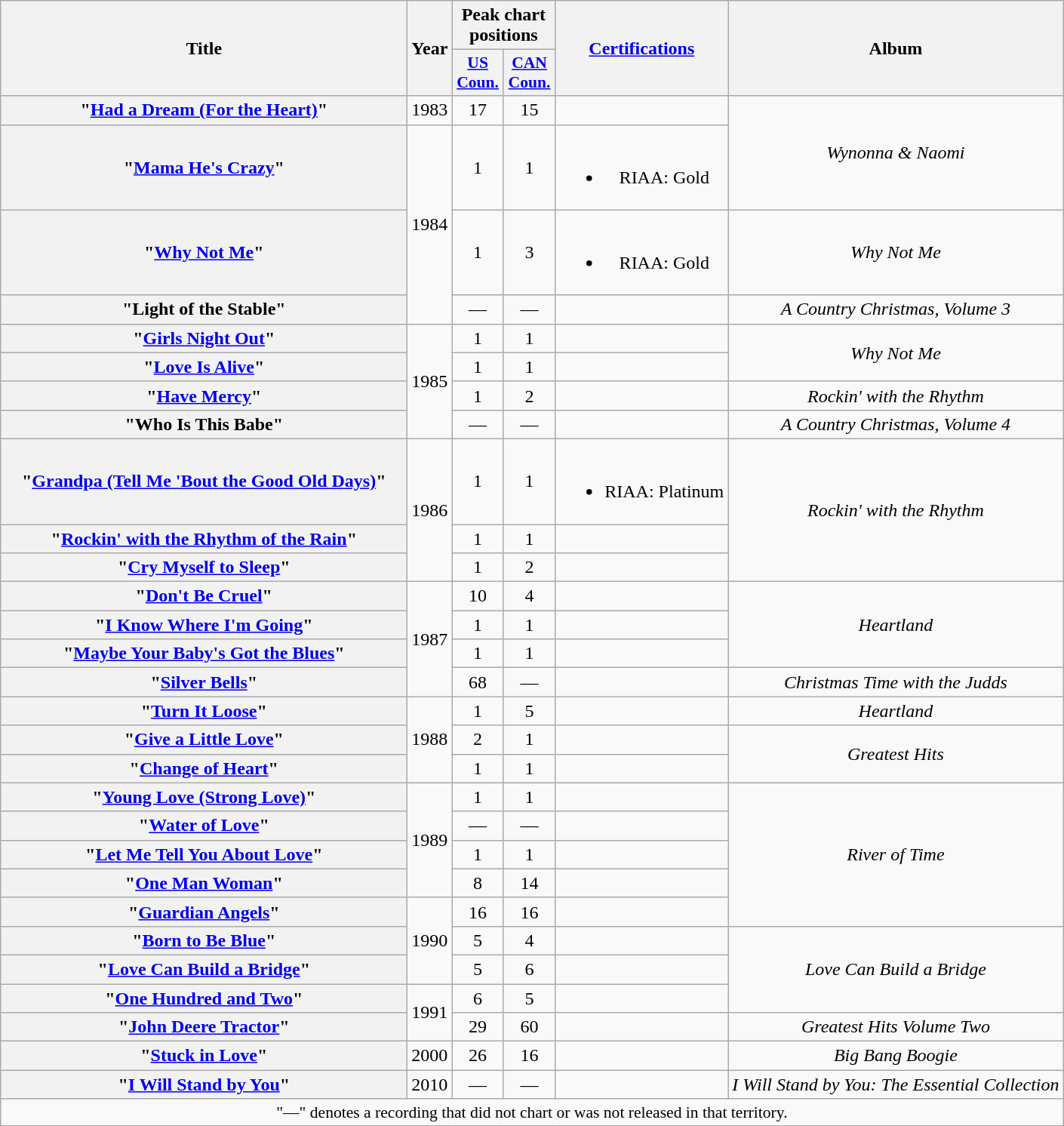<table class="wikitable plainrowheaders" style="text-align:center;" border="1">
<tr>
<th scope="col" rowspan="2" style="width:22em;">Title</th>
<th scope="col" rowspan="2">Year</th>
<th scope="col" colspan="2">Peak chart<br>positions</th>
<th rowspan="2"><a href='#'>Certifications</a></th>
<th rowspan="2" scope="col">Album</th>
</tr>
<tr>
<th scope="col" style="width:2.7em;font-size:90%;"><a href='#'>US<br>Coun.</a><br></th>
<th scope="col" style="width:2.7em;font-size:90%;"><a href='#'>CAN<br>Coun.</a><br></th>
</tr>
<tr>
<th scope="row">"<a href='#'>Had a Dream (For the Heart)</a>"</th>
<td>1983</td>
<td>17</td>
<td>15</td>
<td></td>
<td rowspan="2"><em>Wynonna & Naomi</em></td>
</tr>
<tr>
<th scope="row">"<a href='#'>Mama He's Crazy</a>"</th>
<td rowspan="3">1984</td>
<td>1</td>
<td>1</td>
<td><br><ul><li>RIAA: Gold</li></ul></td>
</tr>
<tr>
<th scope="row">"<a href='#'>Why Not Me</a>"</th>
<td>1</td>
<td>3</td>
<td><br><ul><li>RIAA: Gold</li></ul></td>
<td><em>Why Not Me</em></td>
</tr>
<tr>
<th scope="row">"Light of the Stable"</th>
<td>—</td>
<td>—</td>
<td></td>
<td><em>A Country Christmas, Volume 3</em></td>
</tr>
<tr>
<th scope="row">"<a href='#'>Girls Night Out</a>"</th>
<td rowspan="4">1985</td>
<td>1</td>
<td>1</td>
<td></td>
<td rowspan="2"><em>Why Not Me</em></td>
</tr>
<tr>
<th scope="row">"<a href='#'>Love Is Alive</a>"</th>
<td>1</td>
<td>1</td>
<td></td>
</tr>
<tr>
<th scope="row">"<a href='#'>Have Mercy</a>"</th>
<td>1</td>
<td>2</td>
<td></td>
<td><em>Rockin' with the Rhythm</em></td>
</tr>
<tr>
<th scope="row">"Who Is This Babe"</th>
<td>—</td>
<td>—</td>
<td></td>
<td><em>A Country Christmas, Volume 4</em></td>
</tr>
<tr>
<th scope="row">"<a href='#'>Grandpa (Tell Me 'Bout the Good Old Days)</a>"</th>
<td rowspan="3">1986</td>
<td>1</td>
<td>1</td>
<td><br><ul><li>RIAA: Platinum</li></ul></td>
<td rowspan="3"><em>Rockin' with the Rhythm</em></td>
</tr>
<tr>
<th scope="row">"<a href='#'>Rockin' with the Rhythm of the Rain</a>"</th>
<td>1</td>
<td>1</td>
<td></td>
</tr>
<tr>
<th scope="row">"<a href='#'>Cry Myself to Sleep</a>"</th>
<td>1</td>
<td>2</td>
<td></td>
</tr>
<tr>
<th scope="row">"<a href='#'>Don't Be Cruel</a>"</th>
<td rowspan="4">1987</td>
<td>10</td>
<td>4</td>
<td></td>
<td rowspan="3"><em>Heartland</em></td>
</tr>
<tr>
<th scope="row">"<a href='#'>I Know Where I'm Going</a>"</th>
<td>1</td>
<td>1</td>
<td></td>
</tr>
<tr>
<th scope="row">"<a href='#'>Maybe Your Baby's Got the Blues</a>"</th>
<td>1</td>
<td>1</td>
<td></td>
</tr>
<tr>
<th scope="row">"<a href='#'>Silver Bells</a>"</th>
<td>68</td>
<td>—</td>
<td></td>
<td><em>Christmas Time with the Judds</em></td>
</tr>
<tr>
<th scope="row">"<a href='#'>Turn It Loose</a>"</th>
<td rowspan="3">1988</td>
<td>1</td>
<td>5</td>
<td></td>
<td><em>Heartland</em></td>
</tr>
<tr>
<th scope="row">"<a href='#'>Give a Little Love</a>"</th>
<td>2</td>
<td>1</td>
<td></td>
<td rowspan="2"><em>Greatest Hits</em></td>
</tr>
<tr>
<th scope="row">"<a href='#'>Change of Heart</a>"</th>
<td>1</td>
<td>1</td>
<td></td>
</tr>
<tr>
<th scope="row">"<a href='#'>Young Love (Strong Love)</a>"</th>
<td rowspan="4">1989</td>
<td>1</td>
<td>1</td>
<td></td>
<td rowspan="5"><em>River of Time</em></td>
</tr>
<tr>
<th scope="row">"<a href='#'>Water of Love</a>"</th>
<td>—</td>
<td>—</td>
<td></td>
</tr>
<tr>
<th scope="row">"<a href='#'>Let Me Tell You About Love</a>"</th>
<td>1</td>
<td>1</td>
<td></td>
</tr>
<tr>
<th scope="row">"<a href='#'>One Man Woman</a>"</th>
<td>8</td>
<td>14</td>
<td></td>
</tr>
<tr>
<th scope="row">"<a href='#'>Guardian Angels</a>"</th>
<td rowspan="3">1990</td>
<td>16</td>
<td>16</td>
<td></td>
</tr>
<tr>
<th scope="row">"<a href='#'>Born to Be Blue</a>"</th>
<td>5</td>
<td>4</td>
<td></td>
<td rowspan="3"><em>Love Can Build a Bridge</em></td>
</tr>
<tr>
<th scope="row">"<a href='#'>Love Can Build a Bridge</a>"</th>
<td>5</td>
<td>6</td>
<td></td>
</tr>
<tr>
<th scope="row">"<a href='#'>One Hundred and Two</a>"</th>
<td rowspan="2">1991</td>
<td>6</td>
<td>5</td>
<td></td>
</tr>
<tr>
<th scope="row">"<a href='#'>John Deere Tractor</a>"</th>
<td>29</td>
<td>60</td>
<td></td>
<td><em>Greatest Hits Volume Two</em></td>
</tr>
<tr>
<th scope="row">"<a href='#'>Stuck in Love</a>"</th>
<td>2000</td>
<td>26</td>
<td>16</td>
<td></td>
<td><em>Big Bang Boogie</em></td>
</tr>
<tr>
<th scope="row">"<a href='#'>I Will Stand by You</a>"</th>
<td>2010</td>
<td>—</td>
<td>—</td>
<td></td>
<td><em>I Will Stand by You: The Essential Collection</em></td>
</tr>
<tr>
<td colspan="6" style="font-size:90%">"—" denotes a recording that did not chart or was not released in that territory.</td>
</tr>
</table>
